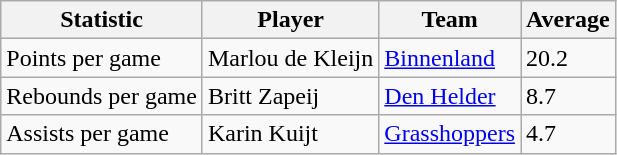<table class="wikitable">
<tr>
<th>Statistic</th>
<th>Player</th>
<th>Team</th>
<th>Average</th>
</tr>
<tr>
<td>Points per game</td>
<td> Marlou de Kleijn</td>
<td><a href='#'>Binnenland</a></td>
<td>20.2</td>
</tr>
<tr>
<td>Rebounds per game</td>
<td> Britt Zapeij</td>
<td><a href='#'>Den Helder</a></td>
<td>8.7</td>
</tr>
<tr>
<td>Assists per game</td>
<td> Karin Kuijt</td>
<td><a href='#'>Grasshoppers</a></td>
<td>4.7</td>
</tr>
</table>
